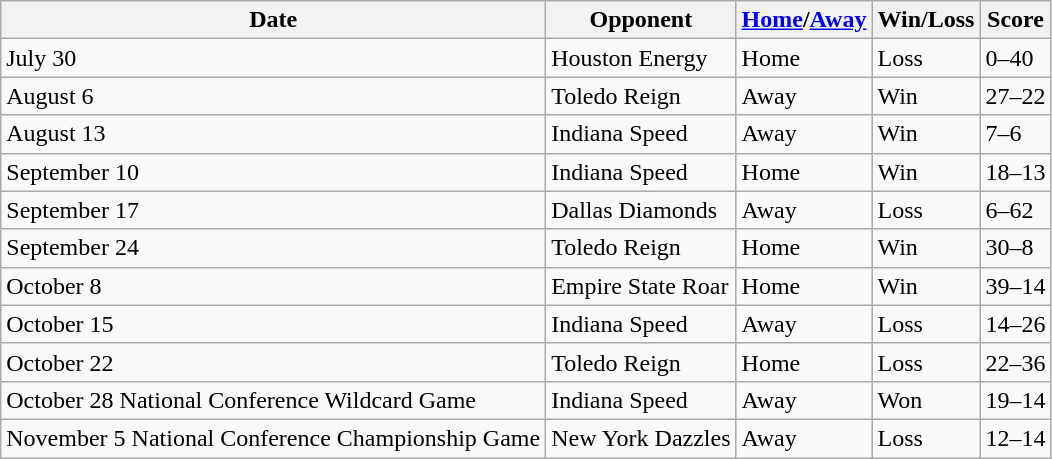<table class="wikitable">
<tr>
<th>Date</th>
<th>Opponent</th>
<th><a href='#'>Home</a>/<a href='#'>Away</a></th>
<th>Win/Loss</th>
<th>Score</th>
</tr>
<tr>
<td>July 30</td>
<td>Houston Energy</td>
<td>Home</td>
<td>Loss</td>
<td>0–40</td>
</tr>
<tr>
<td>August 6</td>
<td>Toledo Reign</td>
<td>Away</td>
<td>Win</td>
<td>27–22</td>
</tr>
<tr>
<td>August 13</td>
<td>Indiana Speed</td>
<td>Away</td>
<td>Win</td>
<td>7–6</td>
</tr>
<tr>
<td>September 10</td>
<td>Indiana Speed</td>
<td>Home</td>
<td>Win</td>
<td>18–13</td>
</tr>
<tr>
<td>September 17</td>
<td>Dallas Diamonds</td>
<td>Away</td>
<td>Loss</td>
<td>6–62</td>
</tr>
<tr>
<td>September 24</td>
<td>Toledo Reign</td>
<td>Home</td>
<td>Win</td>
<td>30–8</td>
</tr>
<tr>
<td>October 8</td>
<td>Empire State Roar</td>
<td>Home</td>
<td>Win</td>
<td>39–14</td>
</tr>
<tr>
<td>October 15</td>
<td>Indiana Speed</td>
<td>Away</td>
<td>Loss</td>
<td>14–26</td>
</tr>
<tr>
<td>October 22</td>
<td>Toledo Reign</td>
<td>Home</td>
<td>Loss</td>
<td>22–36</td>
</tr>
<tr>
<td>October 28 National Conference Wildcard Game</td>
<td>Indiana Speed</td>
<td>Away</td>
<td>Won</td>
<td>19–14</td>
</tr>
<tr>
<td>November 5 National Conference Championship Game</td>
<td>New York Dazzles</td>
<td>Away</td>
<td>Loss</td>
<td>12–14</td>
</tr>
</table>
